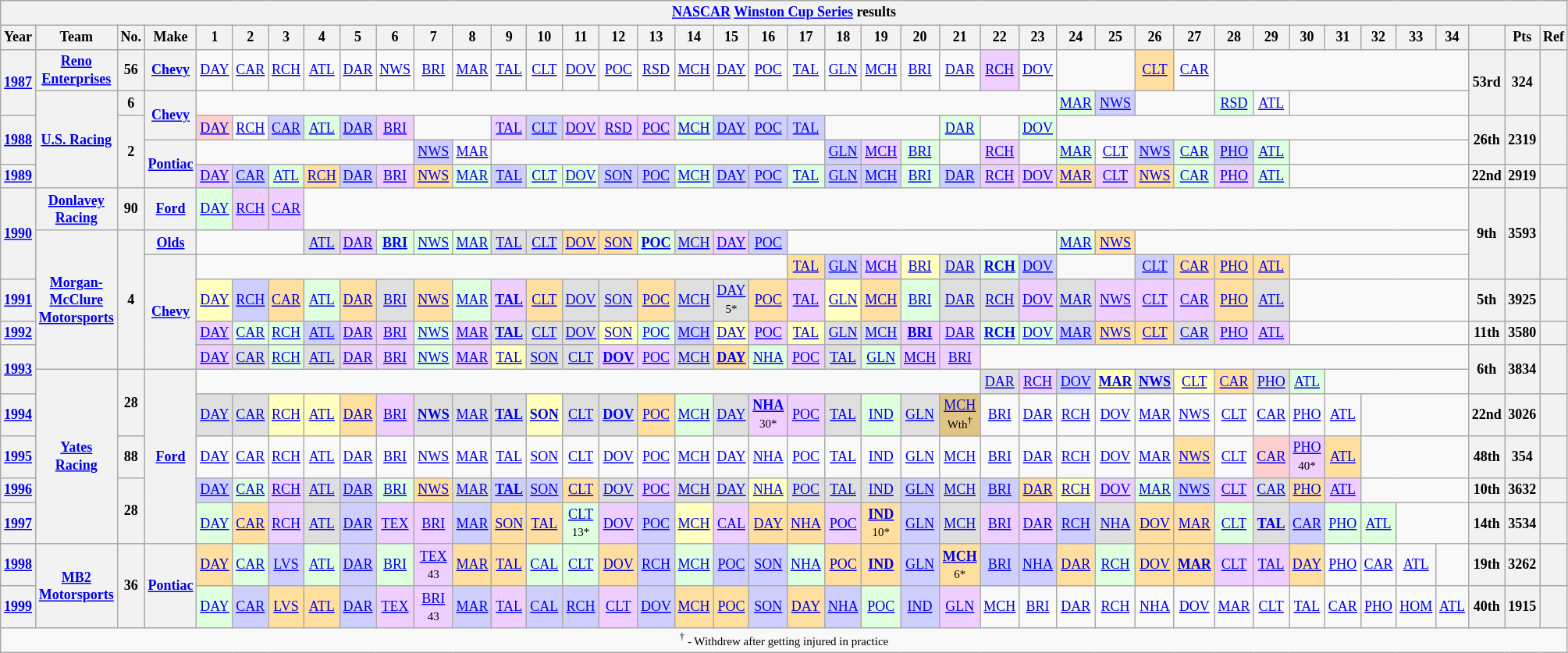<table class="wikitable" style="text-align:center; font-size:75%">
<tr>
<th colspan=45><a href='#'>NASCAR</a> <a href='#'>Winston Cup Series</a> results</th>
</tr>
<tr>
<th>Year</th>
<th>Team</th>
<th>No.</th>
<th>Make</th>
<th>1</th>
<th>2</th>
<th>3</th>
<th>4</th>
<th>5</th>
<th>6</th>
<th>7</th>
<th>8</th>
<th>9</th>
<th>10</th>
<th>11</th>
<th>12</th>
<th>13</th>
<th>14</th>
<th>15</th>
<th>16</th>
<th>17</th>
<th>18</th>
<th>19</th>
<th>20</th>
<th>21</th>
<th>22</th>
<th>23</th>
<th>24</th>
<th>25</th>
<th>26</th>
<th>27</th>
<th>28</th>
<th>29</th>
<th>30</th>
<th>31</th>
<th>32</th>
<th>33</th>
<th>34</th>
<th></th>
<th>Pts</th>
<th>Ref</th>
</tr>
<tr>
<th rowspan=2><a href='#'>1987</a></th>
<th><a href='#'>Reno Enterprises</a></th>
<th>56</th>
<th><a href='#'>Chevy</a></th>
<td><a href='#'>DAY</a></td>
<td><a href='#'>CAR</a></td>
<td><a href='#'>RCH</a></td>
<td><a href='#'>ATL</a></td>
<td><a href='#'>DAR</a></td>
<td><a href='#'>NWS</a></td>
<td><a href='#'>BRI</a></td>
<td><a href='#'>MAR</a></td>
<td><a href='#'>TAL</a></td>
<td><a href='#'>CLT</a></td>
<td><a href='#'>DOV</a></td>
<td><a href='#'>POC</a></td>
<td><a href='#'>RSD</a></td>
<td><a href='#'>MCH</a></td>
<td><a href='#'>DAY</a></td>
<td><a href='#'>POC</a></td>
<td><a href='#'>TAL</a></td>
<td><a href='#'>GLN</a></td>
<td><a href='#'>MCH</a></td>
<td><a href='#'>BRI</a></td>
<td><a href='#'>DAR</a></td>
<td style="background:#EFCFFF;"><a href='#'>RCH</a><br></td>
<td><a href='#'>DOV</a></td>
<td colspan=2></td>
<td style="background:#FFDF9F;"><a href='#'>CLT</a><br></td>
<td><a href='#'>CAR</a></td>
<td colspan=7></td>
<th rowspan=2>53rd</th>
<th rowspan=2>324</th>
<th rowspan=2></th>
</tr>
<tr>
<th rowspan=4><a href='#'>U.S. Racing</a></th>
<th>6</th>
<th rowspan=2><a href='#'>Chevy</a></th>
<td colspan=23></td>
<td style="background:#DFFFDF;"><a href='#'>MAR</a><br></td>
<td style="background:#CFCFFF;"><a href='#'>NWS</a><br></td>
<td colspan=2></td>
<td style="background:#DFFFDF;"><a href='#'>RSD</a><br></td>
<td><a href='#'>ATL</a></td>
<td colspan=5></td>
</tr>
<tr>
<th rowspan=2><a href='#'>1988</a></th>
<th rowspan=3>2</th>
<td style="background:#FFCFCF;"><a href='#'>DAY</a><br></td>
<td><a href='#'>RCH</a></td>
<td style="background:#CFCFFF;"><a href='#'>CAR</a><br></td>
<td style="background:#DFFFDF;"><a href='#'>ATL</a><br></td>
<td style="background:#CFCFFF;"><a href='#'>DAR</a><br></td>
<td style="background:#EFCFFF;"><a href='#'>BRI</a><br></td>
<td colspan=2></td>
<td style="background:#EFCFFF;"><a href='#'>TAL</a><br></td>
<td style="background:#CFCFFF;"><a href='#'>CLT</a><br></td>
<td style="background:#EFCFFF;"><a href='#'>DOV</a><br></td>
<td style="background:#EFCFFF;"><a href='#'>RSD</a><br></td>
<td style="background:#EFCFFF;"><a href='#'>POC</a><br></td>
<td style="background:#DFFFDF;"><a href='#'>MCH</a><br></td>
<td style="background:#CFCFFF;"><a href='#'>DAY</a><br></td>
<td style="background:#CFCFFF;"><a href='#'>POC</a><br></td>
<td style="background:#CFCFFF;"><a href='#'>TAL</a><br></td>
<td colspan=3></td>
<td style="background:#DFFFDF;"><a href='#'>DAR</a><br></td>
<td></td>
<td style="background:#DFFFDF;"><a href='#'>DOV</a><br></td>
<td colspan=11></td>
<th rowspan=2>26th</th>
<th rowspan=2>2319</th>
<th rowspan=2></th>
</tr>
<tr>
<th rowspan=2><a href='#'>Pontiac</a></th>
<td colspan=6></td>
<td style="background:#CFCFFF;"><a href='#'>NWS</a><br></td>
<td><a href='#'>MAR</a></td>
<td colspan=9></td>
<td style="background:#CFCFFF;"><a href='#'>GLN</a><br></td>
<td style="background:#EFCFFF;"><a href='#'>MCH</a><br></td>
<td style="background:#DFFFDF;"><a href='#'>BRI</a><br></td>
<td></td>
<td style="background:#EFCFFF;"><a href='#'>RCH</a><br></td>
<td></td>
<td style="background:#DFFFDF;"><a href='#'>MAR</a><br></td>
<td><a href='#'>CLT</a></td>
<td style="background:#CFCFFF;"><a href='#'>NWS</a><br></td>
<td style="background:#DFFFDF;"><a href='#'>CAR</a><br></td>
<td style="background:#CFCFFF;"><a href='#'>PHO</a><br></td>
<td style="background:#DFFFDF;"><a href='#'>ATL</a><br></td>
<td colspan=5></td>
</tr>
<tr>
<th><a href='#'>1989</a></th>
<td style="background:#EFCFFF;"><a href='#'>DAY</a><br></td>
<td style="background:#CFCFFF;"><a href='#'>CAR</a><br></td>
<td style="background:#DFFFDF;"><a href='#'>ATL</a><br></td>
<td style="background:#FFDF9F;"><a href='#'>RCH</a><br></td>
<td style="background:#CFCFFF;"><a href='#'>DAR</a><br></td>
<td style="background:#EFCFFF;"><a href='#'>BRI</a><br></td>
<td style="background:#FFDF9F;"><a href='#'>NWS</a><br></td>
<td style="background:#DFFFDF;"><a href='#'>MAR</a><br></td>
<td style="background:#CFCFFF;"><a href='#'>TAL</a><br></td>
<td style="background:#DFFFDF;"><a href='#'>CLT</a><br></td>
<td style="background:#DFFFDF;"><a href='#'>DOV</a><br></td>
<td style="background:#CFCFFF;"><a href='#'>SON</a><br></td>
<td style="background:#CFCFFF;"><a href='#'>POC</a><br></td>
<td style="background:#DFFFDF;"><a href='#'>MCH</a><br></td>
<td style="background:#CFCFFF;"><a href='#'>DAY</a><br></td>
<td style="background:#CFCFFF;"><a href='#'>POC</a><br></td>
<td style="background:#DFFFDF;"><a href='#'>TAL</a><br></td>
<td style="background:#CFCFFF;"><a href='#'>GLN</a><br></td>
<td style="background:#CFCFFF;"><a href='#'>MCH</a><br></td>
<td style="background:#DFFFDF;"><a href='#'>BRI</a><br></td>
<td style="background:#CFCFFF;"><a href='#'>DAR</a><br></td>
<td style="background:#EFCFFF;"><a href='#'>RCH</a><br></td>
<td style="background:#EFCFFF;"><a href='#'>DOV</a><br></td>
<td style="background:#FFDF9F;"><a href='#'>MAR</a><br></td>
<td style="background:#EFCFFF;"><a href='#'>CLT</a><br></td>
<td style="background:#FFDF9F;"><a href='#'>NWS</a><br></td>
<td style="background:#DFFFDF;"><a href='#'>CAR</a><br></td>
<td style="background:#EFCFFF;"><a href='#'>PHO</a><br></td>
<td style="background:#DFFFDF;"><a href='#'>ATL</a><br></td>
<td colspan=5></td>
<th>22nd</th>
<th>2919</th>
<th></th>
</tr>
<tr>
<th rowspan=3><a href='#'>1990</a></th>
<th><a href='#'>Donlavey Racing</a></th>
<th>90</th>
<th><a href='#'>Ford</a></th>
<td style="background:#DFFFDF;"><a href='#'>DAY</a><br></td>
<td style="background:#EFCFFF;"><a href='#'>RCH</a><br></td>
<td style="background:#EFCFFF;"><a href='#'>CAR</a><br></td>
<td colspan=31></td>
<th rowspan=3>9th</th>
<th rowspan=3>3593</th>
<th rowspan=3></th>
</tr>
<tr>
<th rowspan=5><a href='#'>Morgan-McClure Motorsports</a></th>
<th rowspan=5>4</th>
<th><a href='#'>Olds</a></th>
<td colspan=3></td>
<td style="background:#DFDFDF;"><a href='#'>ATL</a><br></td>
<td style="background:#EFCFFF;"><a href='#'>DAR</a><br></td>
<td style="background:#DFFFDF;"><strong><a href='#'>BRI</a></strong><br></td>
<td style="background:#DFFFDF;"><a href='#'>NWS</a><br></td>
<td style="background:#DFFFDF;"><a href='#'>MAR</a><br></td>
<td style="background:#DFDFDF;"><a href='#'>TAL</a><br></td>
<td style="background:#DFDFDF;"><a href='#'>CLT</a><br></td>
<td style="background:#FFDF9F;"><a href='#'>DOV</a><br></td>
<td style="background:#FFDF9F;"><a href='#'>SON</a><br></td>
<td style="background:#DFFFDF;"><strong><a href='#'>POC</a></strong><br></td>
<td style="background:#DFDFDF;"><a href='#'>MCH</a><br></td>
<td style="background:#EFCFFF;"><a href='#'>DAY</a><br></td>
<td style="background:#CFCFFF;"><a href='#'>POC</a><br></td>
<td colspan=7></td>
<td style="background:#DFFFDF;"><a href='#'>MAR</a><br></td>
<td style="background:#FFDF9F;"><a href='#'>NWS</a><br></td>
<td colspan=9></td>
</tr>
<tr>
<th rowspan=4><a href='#'>Chevy</a></th>
<td colspan=16></td>
<td style="background:#FFDF9F;"><a href='#'>TAL</a><br></td>
<td style="background:#CFCFFF;"><a href='#'>GLN</a><br></td>
<td style="background:#EFCFFF;"><a href='#'>MCH</a><br></td>
<td style="background:#FFFFBF;"><a href='#'>BRI</a><br></td>
<td style="background:#DFDFDF;"><a href='#'>DAR</a><br></td>
<td style="background:#DFFFDF;"><strong><a href='#'>RCH</a></strong><br></td>
<td style="background:#CFCFFF;"><a href='#'>DOV</a><br></td>
<td colspan=2></td>
<td style="background:#CFCFFF;"><a href='#'>CLT</a><br></td>
<td style="background:#FFDF9F;"><a href='#'>CAR</a><br></td>
<td style="background:#FFDF9F;"><a href='#'>PHO</a><br></td>
<td style="background:#FFDF9F;"><a href='#'>ATL</a><br></td>
<td colspan=5></td>
</tr>
<tr>
<th><a href='#'>1991</a></th>
<td style="background:#FFFFBF;"><a href='#'>DAY</a><br></td>
<td style="background:#CFCFFF;"><a href='#'>RCH</a><br></td>
<td style="background:#FFDF9F;"><a href='#'>CAR</a><br></td>
<td style="background:#DFFFDF;"><a href='#'>ATL</a><br></td>
<td style="background:#FFDF9F;"><a href='#'>DAR</a><br></td>
<td style="background:#DFDFDF;"><a href='#'>BRI</a><br></td>
<td style="background:#FFDF9F;"><a href='#'>NWS</a><br></td>
<td style="background:#DFFFDF;"><a href='#'>MAR</a><br></td>
<td style="background:#EFCFFF;"><strong><a href='#'>TAL</a></strong><br></td>
<td style="background:#FFDF9F;"><a href='#'>CLT</a><br></td>
<td style="background:#DFDFDF;"><a href='#'>DOV</a><br></td>
<td style="background:#DFDFDF;"><a href='#'>SON</a><br></td>
<td style="background:#FFDF9F;"><a href='#'>POC</a><br></td>
<td style="background:#DFDFDF;"><a href='#'>MCH</a><br></td>
<td style="background:#DFDFDF;"><a href='#'>DAY</a><br><small>5*</small></td>
<td style="background:#FFDF9F;"><a href='#'>POC</a><br></td>
<td style="background:#EFCFFF;"><a href='#'>TAL</a><br></td>
<td style="background:#FFFFBF;"><a href='#'>GLN</a><br></td>
<td style="background:#FFDF9F;"><a href='#'>MCH</a><br></td>
<td style="background:#DFFFDF;"><a href='#'>BRI</a><br></td>
<td style="background:#DFDFDF;"><a href='#'>DAR</a><br></td>
<td style="background:#DFDFDF;"><a href='#'>RCH</a><br></td>
<td style="background:#EFCFFF;"><a href='#'>DOV</a><br></td>
<td style="background:#DFDFDF;"><a href='#'>MAR</a><br></td>
<td style="background:#EFCFFF;"><a href='#'>NWS</a><br></td>
<td style="background:#EFCFFF;"><a href='#'>CLT</a><br></td>
<td style="background:#EFCFFF;"><a href='#'>CAR</a><br></td>
<td style="background:#FFDF9F;"><a href='#'>PHO</a><br></td>
<td style="background:#DFDFDF;"><a href='#'>ATL</a><br></td>
<td colspan=5></td>
<th>5th</th>
<th>3925</th>
<th></th>
</tr>
<tr>
<th><a href='#'>1992</a></th>
<td style="background:#EFCFFF;"><a href='#'>DAY</a><br></td>
<td style="background:#DFFFDF;"><a href='#'>CAR</a><br></td>
<td style="background:#DFFFDF;"><a href='#'>RCH</a><br></td>
<td style="background:#CFCFFF;"><a href='#'>ATL</a><br></td>
<td style="background:#EFCFFF;"><a href='#'>DAR</a><br></td>
<td style="background:#EFCFFF;"><a href='#'>BRI</a><br></td>
<td style="background:#DFFFDF;"><a href='#'>NWS</a><br></td>
<td style="background:#EFCFFF;"><a href='#'>MAR</a><br></td>
<td style="background:#DFDFDF;"><strong><a href='#'>TAL</a></strong><br></td>
<td style="background:#DFDFDF;"><a href='#'>CLT</a><br></td>
<td style="background:#DFDFDF;"><a href='#'>DOV</a><br></td>
<td style="background:#FFFFBF;"><a href='#'>SON</a><br></td>
<td style="background:#DFFFDF;"><a href='#'>POC</a><br></td>
<td style="background:#CFCFFF;"><a href='#'>MCH</a><br></td>
<td style="background:#FFFFBF;"><a href='#'>DAY</a><br></td>
<td style="background:#EFCFFF;"><a href='#'>POC</a><br></td>
<td style="background:#FFFFBF;"><a href='#'>TAL</a><br></td>
<td style="background:#DFDFDF;"><a href='#'>GLN</a><br></td>
<td style="background:#DFDFDF;"><a href='#'>MCH</a><br></td>
<td style="background:#EFCFFF;"><strong><a href='#'>BRI</a></strong><br></td>
<td style="background:#EFCFFF;"><a href='#'>DAR</a><br></td>
<td style="background:#DFFFDF;"><strong><a href='#'>RCH</a></strong><br></td>
<td style="background:#DFFFDF;"><a href='#'>DOV</a><br></td>
<td style="background:#CFCFFF;"><a href='#'>MAR</a><br></td>
<td style="background:#FFDF9F;"><a href='#'>NWS</a><br></td>
<td style="background:#FFDF9F;"><a href='#'>CLT</a><br></td>
<td style="background:#DFDFDF;"><a href='#'>CAR</a><br></td>
<td style="background:#EFCFFF;"><a href='#'>PHO</a><br></td>
<td style="background:#EFCFFF;"><a href='#'>ATL</a><br></td>
<td colspan=5></td>
<th>11th</th>
<th>3580</th>
<th></th>
</tr>
<tr>
<th rowspan=2><a href='#'>1993</a></th>
<td style="background:#EFCFFF;"><a href='#'>DAY</a><br></td>
<td style="background:#DFDFDF;"><a href='#'>CAR</a><br></td>
<td style="background:#DFFFDF;"><a href='#'>RCH</a><br></td>
<td style="background:#DFDFDF;"><a href='#'>ATL</a><br></td>
<td style="background:#EFCFFF;"><a href='#'>DAR</a><br></td>
<td style="background:#EFCFFF;"><a href='#'>BRI</a><br></td>
<td style="background:#DFFFDF;"><a href='#'>NWS</a><br></td>
<td style="background:#EFCFFF;"><a href='#'>MAR</a><br></td>
<td style="background:#FFFFBF;"><a href='#'>TAL</a><br></td>
<td style="background:#DFDFDF;"><a href='#'>SON</a><br></td>
<td style="background:#DFDFDF;"><a href='#'>CLT</a><br></td>
<td style="background:#EFCFFF;"><strong><a href='#'>DOV</a></strong><br></td>
<td style="background:#EFCFFF;"><a href='#'>POC</a><br></td>
<td style="background:#DFDFDF;"><a href='#'>MCH</a><br></td>
<td style="background:#FFDF9F;"><strong><a href='#'>DAY</a></strong><br></td>
<td style="background:#DFFFDF;"><a href='#'>NHA</a><br></td>
<td style="background:#EFCFFF;"><a href='#'>POC</a><br></td>
<td style="background:#DFDFDF;"><a href='#'>TAL</a><br></td>
<td style="background:#DFFFDF;"><a href='#'>GLN</a><br></td>
<td style="background:#EFCFFF;"><a href='#'>MCH</a><br></td>
<td style="background:#EFCFFF;"><a href='#'>BRI</a><br></td>
<td colspan=13></td>
<th rowspan=2>6th</th>
<th rowspan=2>3834</th>
<th rowspan=2></th>
</tr>
<tr>
<th rowspan=5><a href='#'>Yates Racing</a></th>
<th rowspan=2>28</th>
<th rowspan=5><a href='#'>Ford</a></th>
<td colspan=21></td>
<td style="background:#DFDFDF;"><a href='#'>DAR</a><br></td>
<td style="background:#EFCFFF;"><a href='#'>RCH</a><br></td>
<td style="background:#CFCFFF;"><a href='#'>DOV</a><br></td>
<td style="background:#FFFFBF;"><strong><a href='#'>MAR</a></strong><br></td>
<td style="background:#DFDFDF;"><strong><a href='#'>NWS</a></strong><br></td>
<td style="background:#FFFFBF;"><a href='#'>CLT</a><br></td>
<td style="background:#FFDF9F;"><a href='#'>CAR</a><br></td>
<td style="background:#DFDFDF;"><a href='#'>PHO</a><br></td>
<td style="background:#DFFFDF;"><a href='#'>ATL</a><br></td>
<td colspan=4></td>
</tr>
<tr>
<th><a href='#'>1994</a></th>
<td style="background:#DFDFDF;"><a href='#'>DAY</a><br></td>
<td style="background:#DFDFDF;"><a href='#'>CAR</a><br></td>
<td style="background:#FFFFBF;"><a href='#'>RCH</a><br></td>
<td style="background:#FFFFBF;"><a href='#'>ATL</a><br></td>
<td style="background:#FFDF9F;"><a href='#'>DAR</a><br></td>
<td style="background:#EFCFFF;"><a href='#'>BRI</a><br></td>
<td style="background:#DFDFDF;"><strong><a href='#'>NWS</a></strong><br></td>
<td style="background:#DFDFDF;"><a href='#'>MAR</a><br></td>
<td style="background:#DFDFDF;"><strong><a href='#'>TAL</a></strong><br></td>
<td style="background:#FFFFBF;"><strong><a href='#'>SON</a></strong><br></td>
<td style="background:#DFDFDF;"><a href='#'>CLT</a><br></td>
<td style="background:#DFDFDF;"><strong><a href='#'>DOV</a></strong><br></td>
<td style="background:#FFDF9F;"><a href='#'>POC</a><br></td>
<td style="background:#DFFFDF;"><a href='#'>MCH</a><br></td>
<td style="background:#DFDFDF;"><a href='#'>DAY</a><br></td>
<td style="background:#EFCFFF;"><strong><a href='#'>NHA</a></strong><br><small>30*</small></td>
<td style="background:#EFCFFF;"><a href='#'>POC</a><br></td>
<td style="background:#DFDFDF;"><a href='#'>TAL</a><br></td>
<td style="background:#DFFFDF;"><a href='#'>IND</a><br></td>
<td style="background:#DFDFDF;"><a href='#'>GLN</a><br></td>
<td style="background:#DFC484;"><a href='#'>MCH</a><br><small>Wth<sup>†</sup></small></td>
<td><a href='#'>BRI</a></td>
<td><a href='#'>DAR</a></td>
<td><a href='#'>RCH</a></td>
<td><a href='#'>DOV</a></td>
<td><a href='#'>MAR</a></td>
<td><a href='#'>NWS</a></td>
<td><a href='#'>CLT</a></td>
<td><a href='#'>CAR</a></td>
<td><a href='#'>PHO</a></td>
<td><a href='#'>ATL</a></td>
<td colspan=3></td>
<th>22nd</th>
<th>3026</th>
<th></th>
</tr>
<tr>
<th><a href='#'>1995</a></th>
<th>88</th>
<td><a href='#'>DAY</a></td>
<td><a href='#'>CAR</a></td>
<td><a href='#'>RCH</a></td>
<td><a href='#'>ATL</a></td>
<td><a href='#'>DAR</a></td>
<td><a href='#'>BRI</a></td>
<td><a href='#'>NWS</a></td>
<td><a href='#'>MAR</a></td>
<td><a href='#'>TAL</a></td>
<td><a href='#'>SON</a></td>
<td><a href='#'>CLT</a></td>
<td><a href='#'>DOV</a></td>
<td><a href='#'>POC</a></td>
<td><a href='#'>MCH</a></td>
<td><a href='#'>DAY</a></td>
<td><a href='#'>NHA</a></td>
<td><a href='#'>POC</a></td>
<td><a href='#'>TAL</a></td>
<td><a href='#'>IND</a></td>
<td><a href='#'>GLN</a></td>
<td><a href='#'>MCH</a></td>
<td><a href='#'>BRI</a></td>
<td><a href='#'>DAR</a></td>
<td><a href='#'>RCH</a></td>
<td><a href='#'>DOV</a></td>
<td><a href='#'>MAR</a></td>
<td style="background:#FFDF9F;"><a href='#'>NWS</a><br></td>
<td><a href='#'>CLT</a></td>
<td style="background:#FFCFCF;"><a href='#'>CAR</a><br></td>
<td style="background:#EFCFFF;"><a href='#'>PHO</a><br><small>40*</small></td>
<td style="background:#FFDF9F;"><a href='#'>ATL</a><br></td>
<td colspan=3></td>
<th>48th</th>
<th>354</th>
<th></th>
</tr>
<tr>
<th><a href='#'>1996</a></th>
<th rowspan=2>28</th>
<td style="background:#CFCFFF;"><a href='#'>DAY</a><br></td>
<td style="background:#DFFFDF;"><a href='#'>CAR</a><br></td>
<td style="background:#EFCFFF;"><a href='#'>RCH</a><br></td>
<td style="background:#DFDFDF;"><a href='#'>ATL</a><br></td>
<td style="background:#CFCFFF;"><a href='#'>DAR</a><br></td>
<td style="background:#DFFFDF;"><a href='#'>BRI</a><br></td>
<td style="background:#FFDF9F;"><a href='#'>NWS</a><br></td>
<td style="background:#DFDFDF;"><a href='#'>MAR</a><br></td>
<td style="background:#CFCFFF;"><strong><a href='#'>TAL</a></strong><br></td>
<td style="background:#CFCFFF;"><a href='#'>SON</a><br></td>
<td style="background:#FFDF9F;"><a href='#'>CLT</a><br></td>
<td style="background:#DFDFDF;"><a href='#'>DOV</a><br></td>
<td style="background:#EFCFFF;"><a href='#'>POC</a><br></td>
<td style="background:#DFDFDF;"><a href='#'>MCH</a><br></td>
<td style="background:#DFDFDF;"><a href='#'>DAY</a><br></td>
<td style="background:#FFFFBF;"><a href='#'>NHA</a><br></td>
<td style="background:#DFDFDF;"><a href='#'>POC</a><br></td>
<td style="background:#DFDFDF;"><a href='#'>TAL</a><br></td>
<td style="background:#DFDFDF;"><a href='#'>IND</a><br></td>
<td style="background:#CFCFFF;"><a href='#'>GLN</a><br></td>
<td style="background:#DFDFDF;"><a href='#'>MCH</a><br></td>
<td style="background:#CFCFFF;"><a href='#'>BRI</a><br></td>
<td style="background:#FFDF9F;"><a href='#'>DAR</a><br></td>
<td style="background:#FFFFBF;"><a href='#'>RCH</a><br></td>
<td style="background:#EFCFFF;"><a href='#'>DOV</a><br></td>
<td style="background:#DFFFDF;"><a href='#'>MAR</a><br></td>
<td style="background:#CFCFFF;"><a href='#'>NWS</a><br></td>
<td style="background:#EFCFFF;"><a href='#'>CLT</a><br></td>
<td style="background:#DFDFDF;"><a href='#'>CAR</a><br></td>
<td style="background:#FFDF9F;"><a href='#'>PHO</a><br></td>
<td style="background:#EFCFFF;"><a href='#'>ATL</a><br></td>
<td colspan=3></td>
<th>10th</th>
<th>3632</th>
<th></th>
</tr>
<tr>
<th><a href='#'>1997</a></th>
<td style="background:#DFFFDF;"><a href='#'>DAY</a><br></td>
<td style="background:#FFDF9F;"><a href='#'>CAR</a><br></td>
<td style="background:#EFCFFF;"><a href='#'>RCH</a><br></td>
<td style="background:#DFDFDF;"><a href='#'>ATL</a><br></td>
<td style="background:#CFCFFF;"><a href='#'>DAR</a><br></td>
<td style="background:#EFCFFF;"><a href='#'>TEX</a><br></td>
<td style="background:#EFCFFF;"><a href='#'>BRI</a><br></td>
<td style="background:#CFCFFF;"><a href='#'>MAR</a><br></td>
<td style="background:#FFDF9F;"><a href='#'>SON</a><br></td>
<td style="background:#FFDF9F;"><a href='#'>TAL</a><br></td>
<td style="background:#DFFFDF;"><a href='#'>CLT</a><br><small>13*</small></td>
<td style="background:#EFCFFF;"><a href='#'>DOV</a><br></td>
<td style="background:#CFCFFF;"><a href='#'>POC</a><br></td>
<td style="background:#FFFFBF;"><a href='#'>MCH</a><br></td>
<td style="background:#EFCFFF;"><a href='#'>CAL</a><br></td>
<td style="background:#FFDF9F;"><a href='#'>DAY</a><br></td>
<td style="background:#FFDF9F;"><a href='#'>NHA</a><br></td>
<td style="background:#EFCFFF;"><a href='#'>POC</a><br></td>
<td style="background:#FFDF9F;"><strong><a href='#'>IND</a></strong><br><small>10*</small></td>
<td style="background:#CFCFFF;"><a href='#'>GLN</a><br></td>
<td style="background:#DFDFDF;"><a href='#'>MCH</a><br></td>
<td style="background:#EFCFFF;"><a href='#'>BRI</a><br></td>
<td style="background:#EFCFFF;"><a href='#'>DAR</a><br></td>
<td style="background:#CFCFFF;"><a href='#'>RCH</a><br></td>
<td style="background:#DFDFDF;"><a href='#'>NHA</a><br></td>
<td style="background:#FFDF9F;"><a href='#'>DOV</a><br></td>
<td style="background:#FFDF9F;"><a href='#'>MAR</a><br></td>
<td style="background:#DFFFDF;"><a href='#'>CLT</a><br></td>
<td style="background:#DFDFDF;"><strong><a href='#'>TAL</a></strong><br></td>
<td style="background:#CFCFFF;"><a href='#'>CAR</a><br></td>
<td style="background:#DFFFDF;"><a href='#'>PHO</a><br></td>
<td style="background:#DFFFDF;"><a href='#'>ATL</a><br></td>
<td colspan=2></td>
<th>14th</th>
<th>3534</th>
<th></th>
</tr>
<tr>
<th><a href='#'>1998</a></th>
<th rowspan=2><a href='#'>MB2 Motorsports</a></th>
<th rowspan=2>36</th>
<th rowspan=2><a href='#'>Pontiac</a></th>
<td style="background:#FFDF9F;"><a href='#'>DAY</a><br></td>
<td style="background:#DFFFDF;"><a href='#'>CAR</a><br></td>
<td style="background:#CFCFFF;"><a href='#'>LVS</a><br></td>
<td style="background:#DFFFDF;"><a href='#'>ATL</a><br></td>
<td style="background:#CFCFFF;"><a href='#'>DAR</a><br></td>
<td style="background:#DFFFDF;"><a href='#'>BRI</a><br></td>
<td style="background:#EFCFFF;"><a href='#'>TEX</a><br><small>43</small></td>
<td style="background:#FFDF9F;"><a href='#'>MAR</a><br></td>
<td style="background:#FFDF9F;"><a href='#'>TAL</a><br></td>
<td style="background:#DFFFDF;"><a href='#'>CAL</a><br></td>
<td style="background:#DFFFDF;"><a href='#'>CLT</a><br></td>
<td style="background:#FFDF9F;"><a href='#'>DOV</a><br></td>
<td style="background:#CFCFFF;"><a href='#'>RCH</a><br></td>
<td style="background:#DFFFDF;"><a href='#'>MCH</a><br></td>
<td style="background:#CFCFFF;"><a href='#'>POC</a><br></td>
<td style="background:#CFCFFF;"><a href='#'>SON</a><br></td>
<td style="background:#DFFFDF;"><a href='#'>NHA</a><br></td>
<td style="background:#FFDF9F;"><a href='#'>POC</a><br></td>
<td style="background:#FFDF9F;"><strong><a href='#'>IND</a></strong><br></td>
<td style="background:#CFCFFF;"><a href='#'>GLN</a><br></td>
<td style="background:#FFDF9F;"><strong><a href='#'>MCH</a></strong><br><small>6*</small></td>
<td style="background:#CFCFFF;"><a href='#'>BRI</a><br></td>
<td style="background:#CFCFFF;"><a href='#'>NHA</a><br></td>
<td style="background:#FFDF9F;"><a href='#'>DAR</a><br></td>
<td style="background:#DFFFDF;"><a href='#'>RCH</a><br></td>
<td style="background:#FFDF9F;"><a href='#'>DOV</a><br></td>
<td style="background:#FFDF9F;"><strong><a href='#'>MAR</a></strong><br></td>
<td style="background:#EFCFFF;"><a href='#'>CLT</a><br></td>
<td style="background:#EFCFFF;"><a href='#'>TAL</a><br></td>
<td style="background:#FFDF9F;"><a href='#'>DAY</a><br></td>
<td><a href='#'>PHO</a></td>
<td><a href='#'>CAR</a></td>
<td><a href='#'>ATL</a></td>
<td></td>
<th>19th</th>
<th>3262</th>
<th></th>
</tr>
<tr>
<th><a href='#'>1999</a></th>
<td style="background:#DFFFDF;"><a href='#'>DAY</a><br></td>
<td style="background:#CFCFFF;"><a href='#'>CAR</a><br></td>
<td style="background:#FFDF9F;"><a href='#'>LVS</a><br></td>
<td style="background:#FFDF9F;"><a href='#'>ATL</a><br></td>
<td style="background:#CFCFFF;"><a href='#'>DAR</a><br></td>
<td style="background:#EFCFFF;"><a href='#'>TEX</a><br></td>
<td style="background:#EFCFFF;"><a href='#'>BRI</a><br><small>43</small></td>
<td style="background:#CFCFFF;"><a href='#'>MAR</a><br></td>
<td style="background:#EFCFFF;"><a href='#'>TAL</a><br></td>
<td style="background:#CFCFFF;"><a href='#'>CAL</a><br></td>
<td style="background:#CFCFFF;"><a href='#'>RCH</a><br></td>
<td style="background:#EFCFFF;"><a href='#'>CLT</a><br></td>
<td style="background:#CFCFFF;"><a href='#'>DOV</a><br></td>
<td style="background:#FFDF9F;"><a href='#'>MCH</a><br></td>
<td style="background:#FFDF9F;"><a href='#'>POC</a><br></td>
<td style="background:#CFCFFF;"><a href='#'>SON</a><br></td>
<td style="background:#FFDF9F;"><a href='#'>DAY</a><br></td>
<td style="background:#CFCFFF;"><a href='#'>NHA</a><br></td>
<td style="background:#DFFFDF;"><a href='#'>POC</a><br></td>
<td style="background:#CFCFFF;"><a href='#'>IND</a><br></td>
<td style="background:#EFCFFF;"><a href='#'>GLN</a><br></td>
<td><a href='#'>MCH</a></td>
<td><a href='#'>BRI</a></td>
<td><a href='#'>DAR</a></td>
<td><a href='#'>RCH</a></td>
<td><a href='#'>NHA</a></td>
<td><a href='#'>DOV</a></td>
<td><a href='#'>MAR</a></td>
<td><a href='#'>CLT</a></td>
<td><a href='#'>TAL</a></td>
<td><a href='#'>CAR</a></td>
<td><a href='#'>PHO</a></td>
<td><a href='#'>HOM</a></td>
<td><a href='#'>ATL</a></td>
<th>40th</th>
<th>1915</th>
<th></th>
</tr>
<tr>
<td colspan=41><small><sup>†</sup> - Withdrew after getting injured in practice</small></td>
</tr>
</table>
